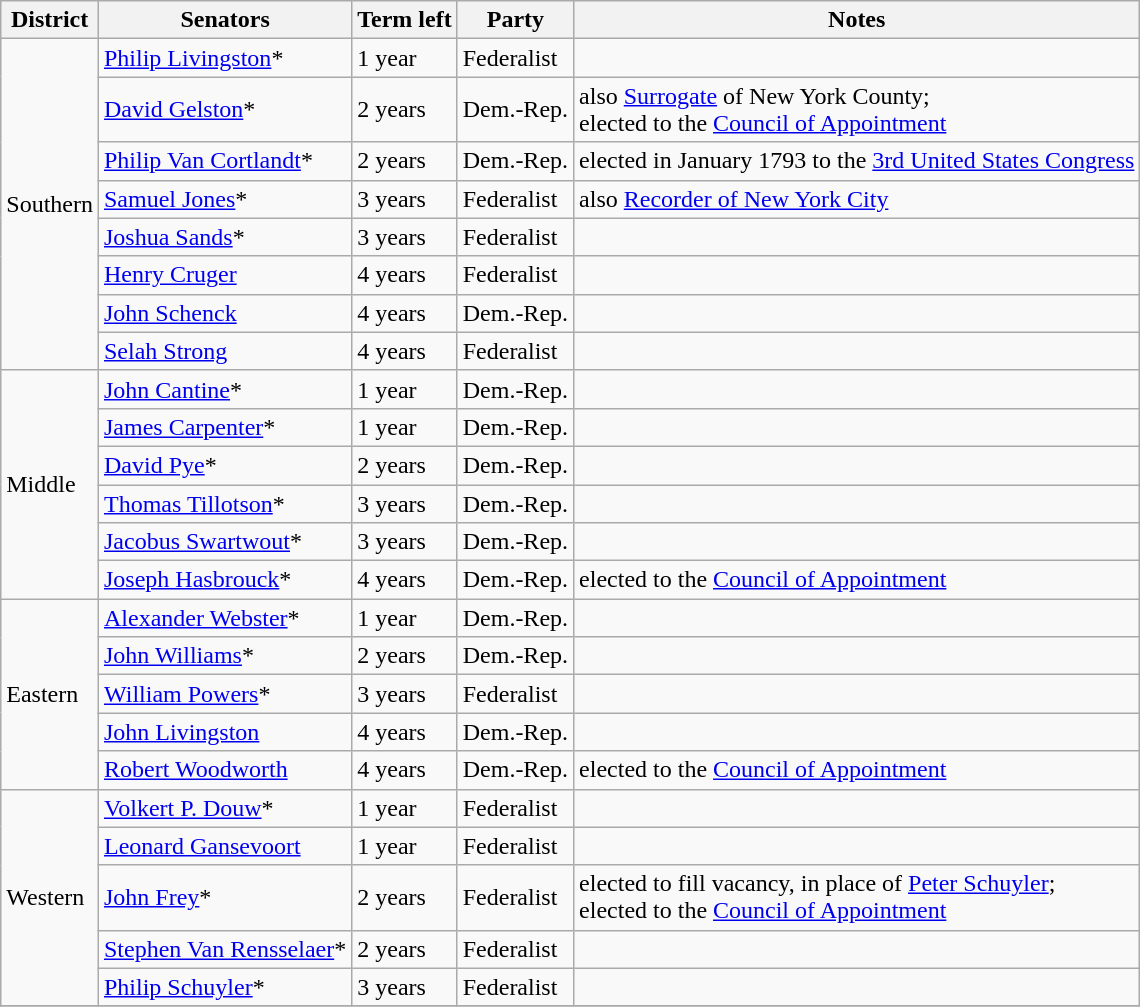<table class=wikitable>
<tr>
<th>District</th>
<th>Senators</th>
<th>Term left</th>
<th>Party</th>
<th>Notes</th>
</tr>
<tr>
<td rowspan="8">Southern</td>
<td><a href='#'>Philip Livingston</a>*</td>
<td>1 year</td>
<td>Federalist</td>
<td></td>
</tr>
<tr>
<td><a href='#'>David Gelston</a>*</td>
<td>2 years</td>
<td>Dem.-Rep.</td>
<td>also <a href='#'>Surrogate</a> of New York County; <br>elected to the <a href='#'>Council of Appointment</a></td>
</tr>
<tr>
<td><a href='#'>Philip Van Cortlandt</a>*</td>
<td>2 years</td>
<td>Dem.-Rep.</td>
<td>elected in January 1793 to the <a href='#'>3rd United States Congress</a></td>
</tr>
<tr>
<td><a href='#'>Samuel Jones</a>*</td>
<td>3 years</td>
<td>Federalist</td>
<td>also <a href='#'>Recorder of New York City</a></td>
</tr>
<tr>
<td><a href='#'>Joshua Sands</a>*</td>
<td>3 years</td>
<td>Federalist</td>
<td></td>
</tr>
<tr>
<td><a href='#'>Henry Cruger</a></td>
<td>4 years</td>
<td>Federalist</td>
<td></td>
</tr>
<tr>
<td><a href='#'>John Schenck</a></td>
<td>4 years</td>
<td>Dem.-Rep.</td>
<td></td>
</tr>
<tr>
<td><a href='#'>Selah Strong</a></td>
<td>4 years</td>
<td>Federalist</td>
<td></td>
</tr>
<tr>
<td rowspan="6">Middle</td>
<td><a href='#'>John Cantine</a>*</td>
<td>1 year</td>
<td>Dem.-Rep.</td>
<td></td>
</tr>
<tr>
<td><a href='#'>James Carpenter</a>*</td>
<td>1 year</td>
<td>Dem.-Rep.</td>
<td></td>
</tr>
<tr>
<td><a href='#'>David Pye</a>*</td>
<td>2 years</td>
<td>Dem.-Rep.</td>
<td></td>
</tr>
<tr>
<td><a href='#'>Thomas Tillotson</a>*</td>
<td>3 years</td>
<td>Dem.-Rep.</td>
<td></td>
</tr>
<tr>
<td><a href='#'>Jacobus Swartwout</a>*</td>
<td>3 years</td>
<td>Dem.-Rep.</td>
<td></td>
</tr>
<tr>
<td><a href='#'>Joseph Hasbrouck</a>*</td>
<td>4 years</td>
<td>Dem.-Rep.</td>
<td>elected to the <a href='#'>Council of Appointment</a></td>
</tr>
<tr>
<td rowspan="5">Eastern</td>
<td><a href='#'>Alexander Webster</a>*</td>
<td>1 year</td>
<td>Dem.-Rep.</td>
<td></td>
</tr>
<tr>
<td><a href='#'>John Williams</a>*</td>
<td>2 years</td>
<td>Dem.-Rep.</td>
<td></td>
</tr>
<tr>
<td><a href='#'>William Powers</a>*</td>
<td>3 years</td>
<td>Federalist</td>
<td></td>
</tr>
<tr>
<td><a href='#'>John Livingston</a></td>
<td>4 years</td>
<td>Dem.-Rep.</td>
<td></td>
</tr>
<tr>
<td><a href='#'>Robert Woodworth</a></td>
<td>4 years</td>
<td>Dem.-Rep.</td>
<td>elected to the <a href='#'>Council of Appointment</a></td>
</tr>
<tr>
<td rowspan="5">Western</td>
<td><a href='#'>Volkert P. Douw</a>*</td>
<td>1 year</td>
<td>Federalist</td>
<td></td>
</tr>
<tr>
<td><a href='#'>Leonard Gansevoort</a></td>
<td>1 year</td>
<td>Federalist</td>
<td></td>
</tr>
<tr>
<td><a href='#'>John Frey</a>*</td>
<td>2 years</td>
<td>Federalist</td>
<td>elected to fill vacancy, in place of <a href='#'>Peter Schuyler</a>; <br>elected to the <a href='#'>Council of Appointment</a></td>
</tr>
<tr>
<td><a href='#'>Stephen Van Rensselaer</a>*</td>
<td>2 years</td>
<td>Federalist</td>
<td></td>
</tr>
<tr>
<td><a href='#'>Philip Schuyler</a>*</td>
<td>3 years</td>
<td>Federalist</td>
<td></td>
</tr>
<tr>
</tr>
</table>
